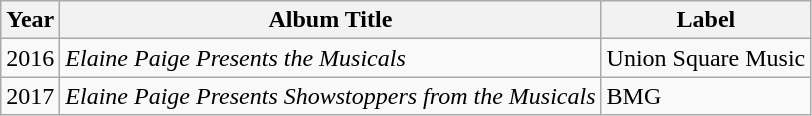<table class="wikitable">
<tr>
<th>Year</th>
<th>Album Title</th>
<th>Label</th>
</tr>
<tr>
<td>2016</td>
<td><em>Elaine Paige Presents the Musicals</em></td>
<td>Union Square Music</td>
</tr>
<tr>
<td>2017</td>
<td><em>Elaine Paige Presents Showstoppers from the Musicals</em></td>
<td>BMG</td>
</tr>
</table>
